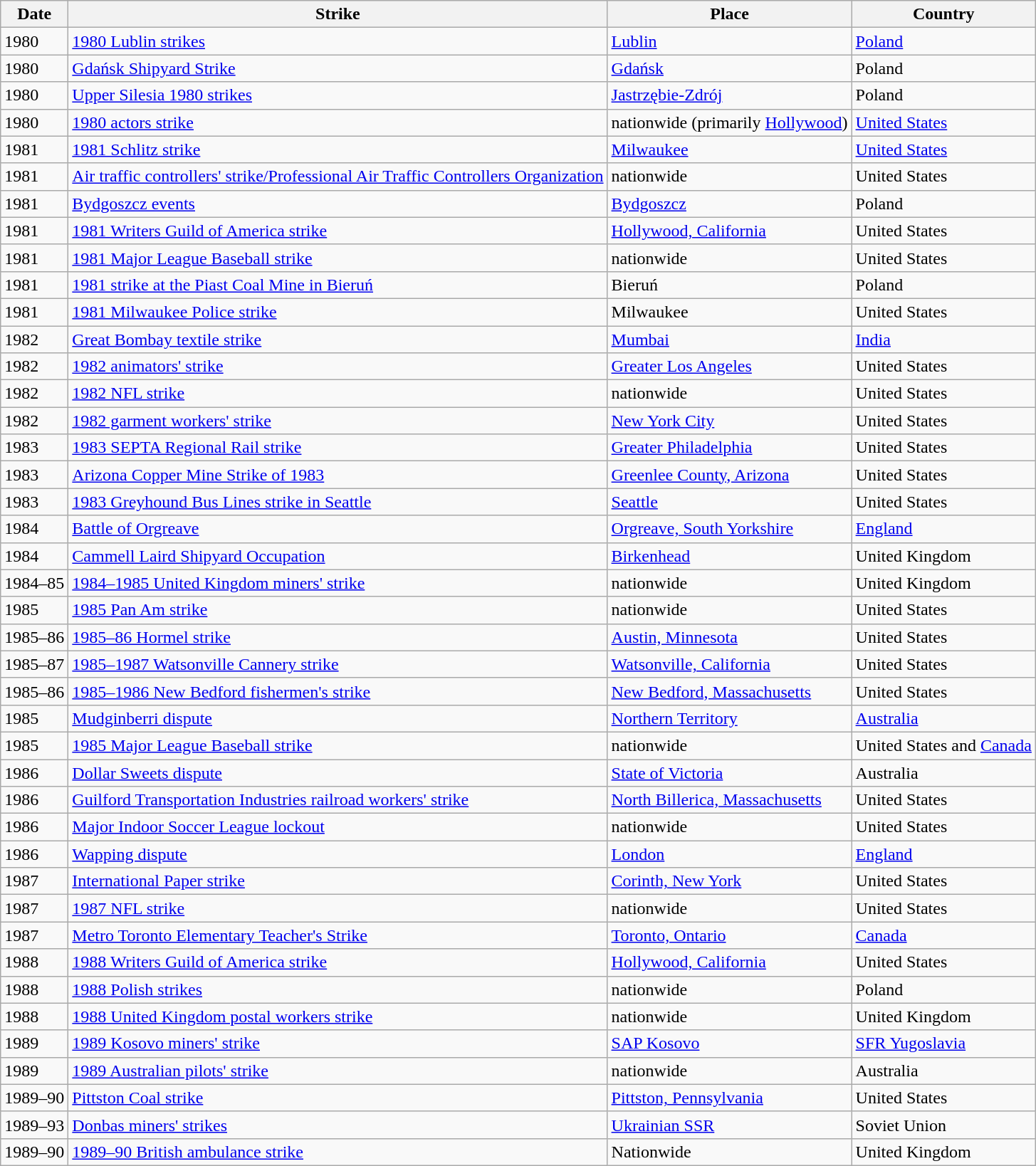<table class="wikitable sortable">
<tr>
<th>Date</th>
<th>Strike</th>
<th>Place</th>
<th>Country</th>
</tr>
<tr>
<td>1980</td>
<td><a href='#'>1980 Lublin strikes</a></td>
<td><a href='#'>Lublin</a></td>
<td><a href='#'>Poland</a></td>
</tr>
<tr>
<td>1980</td>
<td><a href='#'>Gdańsk Shipyard Strike</a></td>
<td><a href='#'>Gdańsk</a></td>
<td>Poland</td>
</tr>
<tr>
<td>1980</td>
<td><a href='#'>Upper Silesia 1980 strikes</a></td>
<td><a href='#'>Jastrzębie-Zdrój</a></td>
<td>Poland</td>
</tr>
<tr>
<td>1980</td>
<td><a href='#'>1980 actors strike</a></td>
<td>nationwide (primarily <a href='#'>Hollywood</a>)</td>
<td><a href='#'>United States</a></td>
</tr>
<tr>
<td>1981</td>
<td><a href='#'>1981 Schlitz strike</a></td>
<td><a href='#'>Milwaukee</a></td>
<td><a href='#'>United States</a></td>
</tr>
<tr>
<td>1981</td>
<td><a href='#'>Air traffic controllers' strike/Professional Air Traffic Controllers Organization</a></td>
<td>nationwide</td>
<td>United States</td>
</tr>
<tr>
<td>1981</td>
<td><a href='#'>Bydgoszcz events</a></td>
<td><a href='#'>Bydgoszcz</a></td>
<td>Poland</td>
</tr>
<tr>
<td>1981</td>
<td><a href='#'>1981 Writers Guild of America strike</a></td>
<td><a href='#'>Hollywood, California</a></td>
<td>United States</td>
</tr>
<tr>
<td>1981</td>
<td><a href='#'>1981 Major League Baseball strike</a></td>
<td>nationwide</td>
<td>United States</td>
</tr>
<tr>
<td>1981</td>
<td><a href='#'>1981 strike at the Piast Coal Mine in Bieruń</a></td>
<td>Bieruń</td>
<td>Poland</td>
</tr>
<tr>
<td>1981</td>
<td><a href='#'>1981 Milwaukee Police strike</a></td>
<td>Milwaukee</td>
<td>United States</td>
</tr>
<tr>
<td>1982</td>
<td><a href='#'>Great Bombay textile strike</a></td>
<td><a href='#'>Mumbai</a></td>
<td><a href='#'>India</a></td>
</tr>
<tr>
<td>1982</td>
<td><a href='#'>1982 animators' strike</a></td>
<td><a href='#'>Greater Los Angeles</a></td>
<td>United States</td>
</tr>
<tr>
<td>1982</td>
<td><a href='#'>1982 NFL strike</a></td>
<td>nationwide</td>
<td>United States</td>
</tr>
<tr>
<td>1982</td>
<td><a href='#'>1982 garment workers' strike</a></td>
<td><a href='#'>New York City</a></td>
<td>United States</td>
</tr>
<tr>
<td>1983</td>
<td><a href='#'>1983 SEPTA Regional Rail strike</a></td>
<td><a href='#'>Greater Philadelphia</a></td>
<td>United States</td>
</tr>
<tr>
<td>1983</td>
<td><a href='#'>Arizona Copper Mine Strike of 1983</a></td>
<td><a href='#'>Greenlee County, Arizona</a></td>
<td>United States</td>
</tr>
<tr>
<td>1983</td>
<td><a href='#'>1983 Greyhound Bus Lines strike in Seattle</a></td>
<td><a href='#'>Seattle</a></td>
<td>United States</td>
</tr>
<tr>
<td>1984</td>
<td><a href='#'>Battle of Orgreave</a></td>
<td><a href='#'>Orgreave, South Yorkshire</a></td>
<td><a href='#'>England</a></td>
</tr>
<tr>
<td>1984</td>
<td><a href='#'>Cammell Laird Shipyard Occupation</a></td>
<td><a href='#'>Birkenhead</a></td>
<td>United Kingdom</td>
</tr>
<tr>
<td>1984–85</td>
<td><a href='#'>1984–1985 United Kingdom miners' strike</a></td>
<td>nationwide</td>
<td>United Kingdom</td>
</tr>
<tr>
<td>1985</td>
<td><a href='#'>1985 Pan Am strike</a></td>
<td>nationwide</td>
<td>United States</td>
</tr>
<tr>
<td>1985–86</td>
<td><a href='#'>1985–86 Hormel strike</a></td>
<td><a href='#'>Austin, Minnesota</a></td>
<td>United States</td>
</tr>
<tr>
<td>1985–87</td>
<td><a href='#'>1985–1987 Watsonville Cannery strike</a></td>
<td><a href='#'>Watsonville, California</a></td>
<td>United States</td>
</tr>
<tr>
<td>1985–86</td>
<td><a href='#'>1985–1986 New Bedford fishermen's strike</a></td>
<td><a href='#'>New Bedford, Massachusetts</a></td>
<td>United States</td>
</tr>
<tr>
<td>1985</td>
<td><a href='#'>Mudginberri dispute</a></td>
<td><a href='#'>Northern Territory</a></td>
<td><a href='#'>Australia</a></td>
</tr>
<tr>
<td>1985</td>
<td><a href='#'>1985 Major League Baseball strike</a></td>
<td>nationwide</td>
<td>United States and <a href='#'>Canada</a></td>
</tr>
<tr>
<td>1986</td>
<td><a href='#'>Dollar Sweets dispute</a></td>
<td><a href='#'>State of Victoria</a></td>
<td>Australia</td>
</tr>
<tr>
<td>1986</td>
<td><a href='#'>Guilford Transportation Industries railroad workers' strike</a></td>
<td><a href='#'>North Billerica, Massachusetts</a></td>
<td>United States</td>
</tr>
<tr>
<td>1986</td>
<td><a href='#'>Major Indoor Soccer League lockout</a></td>
<td>nationwide</td>
<td>United States</td>
</tr>
<tr>
<td>1986</td>
<td><a href='#'>Wapping dispute</a></td>
<td><a href='#'>London</a></td>
<td><a href='#'>England</a></td>
</tr>
<tr>
<td>1987</td>
<td><a href='#'>International Paper strike</a></td>
<td><a href='#'>Corinth, New York</a></td>
<td>United States</td>
</tr>
<tr>
<td>1987</td>
<td><a href='#'>1987 NFL strike</a></td>
<td>nationwide</td>
<td>United States</td>
</tr>
<tr>
<td>1987</td>
<td><a href='#'>Metro Toronto Elementary Teacher's Strike</a></td>
<td><a href='#'>Toronto, Ontario</a></td>
<td><a href='#'>Canada</a></td>
</tr>
<tr>
<td>1988</td>
<td><a href='#'>1988 Writers Guild of America strike</a></td>
<td><a href='#'>Hollywood, California</a></td>
<td>United States</td>
</tr>
<tr>
<td>1988</td>
<td><a href='#'>1988 Polish strikes</a></td>
<td>nationwide</td>
<td>Poland</td>
</tr>
<tr>
<td>1988</td>
<td><a href='#'>1988 United Kingdom postal workers strike</a></td>
<td>nationwide</td>
<td>United Kingdom</td>
</tr>
<tr>
<td>1989</td>
<td><a href='#'>1989 Kosovo miners' strike</a></td>
<td><a href='#'>SAP Kosovo</a></td>
<td><a href='#'>SFR Yugoslavia</a></td>
</tr>
<tr>
<td>1989</td>
<td><a href='#'>1989 Australian pilots' strike</a></td>
<td>nationwide</td>
<td>Australia</td>
</tr>
<tr>
<td>1989–90</td>
<td><a href='#'>Pittston Coal strike</a></td>
<td><a href='#'>Pittston, Pennsylvania</a></td>
<td>United States</td>
</tr>
<tr>
<td>1989–93</td>
<td><a href='#'>Donbas miners' strikes</a></td>
<td><a href='#'>Ukrainian SSR</a></td>
<td>Soviet Union</td>
</tr>
<tr>
<td>1989–90</td>
<td><a href='#'>1989–90 British ambulance strike</a></td>
<td>Nationwide</td>
<td>United Kingdom</td>
</tr>
</table>
